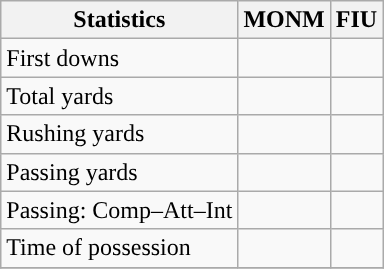<table class="wikitable" style="float: left;">
<tr>
<th>Statistics</th>
<th>MONM</th>
<th>FIU</th>
</tr>
<tr>
<td>First downs</td>
<td></td>
<td></td>
</tr>
<tr>
<td>Total yards</td>
<td></td>
<td></td>
</tr>
<tr>
<td>Rushing yards</td>
<td></td>
<td></td>
</tr>
<tr>
<td>Passing yards</td>
<td></td>
<td></td>
</tr>
<tr>
<td>Passing: Comp–Att–Int</td>
<td></td>
<td></td>
</tr>
<tr>
<td>Time of possession</td>
<td></td>
<td></td>
</tr>
<tr>
</tr>
</table>
